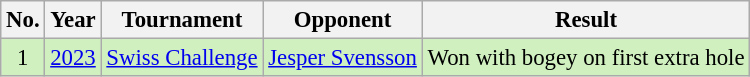<table class="wikitable" style="font-size:95%;">
<tr>
<th>No.</th>
<th>Year</th>
<th>Tournament</th>
<th>Opponent</th>
<th>Result</th>
</tr>
<tr style="background:#D0F0C0;">
<td align=center>1</td>
<td><a href='#'>2023</a></td>
<td><a href='#'>Swiss Challenge</a></td>
<td> <a href='#'>Jesper Svensson</a></td>
<td>Won with bogey on first extra hole</td>
</tr>
</table>
